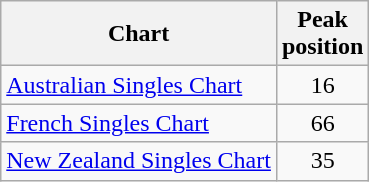<table class="wikitable">
<tr>
<th>Chart</th>
<th>Peak<br> position</th>
</tr>
<tr>
<td><a href='#'>Australian Singles Chart</a></td>
<td align=center>16</td>
</tr>
<tr>
<td><a href='#'>French Singles Chart</a></td>
<td align=center>66</td>
</tr>
<tr>
<td><a href='#'>New Zealand Singles Chart</a></td>
<td align=center>35</td>
</tr>
</table>
